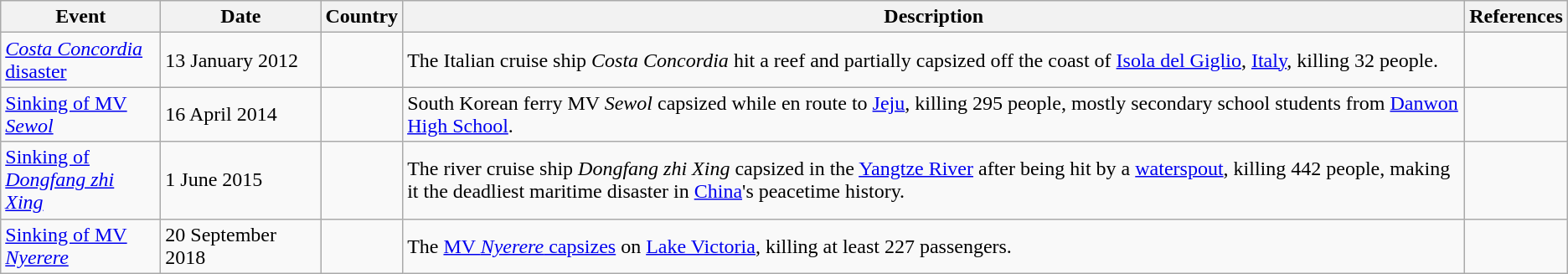<table class="wikitable sortable mw-collapsible">
<tr>
<th style="width:120px;">Event</th>
<th style="width:120px;">Date</th>
<th>Country</th>
<th>Description</th>
<th>References</th>
</tr>
<tr>
<td><a href='#'><em>Costa Concordia</em> disaster</a></td>
<td>13 January 2012</td>
<td></td>
<td>The Italian cruise ship <em>Costa Concordia</em> hit a reef and partially capsized off the coast of <a href='#'>Isola del Giglio</a>, <a href='#'>Italy</a>, killing 32 people.</td>
<td></td>
</tr>
<tr>
<td><a href='#'>Sinking of MV <em>Sewol</em></a></td>
<td>16 April 2014</td>
<td></td>
<td>South Korean ferry MV <em>Sewol</em> capsized while en route to <a href='#'>Jeju</a>, killing 295 people, mostly secondary school students from <a href='#'>Danwon High School</a>.</td>
<td></td>
</tr>
<tr>
<td><a href='#'>Sinking of <em>Dongfang zhi Xing</em></a></td>
<td>1 June 2015</td>
<td></td>
<td>The river cruise ship <em>Dongfang zhi Xing</em> capsized in the <a href='#'>Yangtze River</a> after being hit by a <a href='#'>waterspout</a>, killing 442 people, making it the deadliest maritime disaster in <a href='#'>China</a>'s peacetime history.</td>
<td></td>
</tr>
<tr>
<td><a href='#'>Sinking of MV <em>Nyerere</em></a></td>
<td>20 September 2018</td>
<td></td>
<td>The <a href='#'>MV <em>Nyerere</em> capsizes</a> on <a href='#'>Lake Victoria</a>, killing at least 227 passengers.</td>
<td></td>
</tr>
</table>
